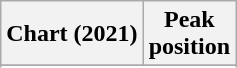<table class="wikitable plainrowheaders sortable" style="text-align:center;">
<tr>
<th scope="col">Chart (2021)</th>
<th scope="col">Peak<br>position</th>
</tr>
<tr>
</tr>
<tr>
</tr>
<tr>
</tr>
<tr>
</tr>
<tr>
</tr>
<tr>
</tr>
<tr>
</tr>
<tr>
</tr>
<tr>
</tr>
</table>
